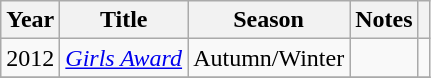<table class="wikitable">
<tr>
<th>Year</th>
<th>Title</th>
<th>Season</th>
<th>Notes</th>
<th></th>
</tr>
<tr>
<td>2012</td>
<td><em><a href='#'>Girls Award</a></em></td>
<td>Autumn/Winter</td>
<td></td>
<td></td>
</tr>
<tr>
</tr>
</table>
